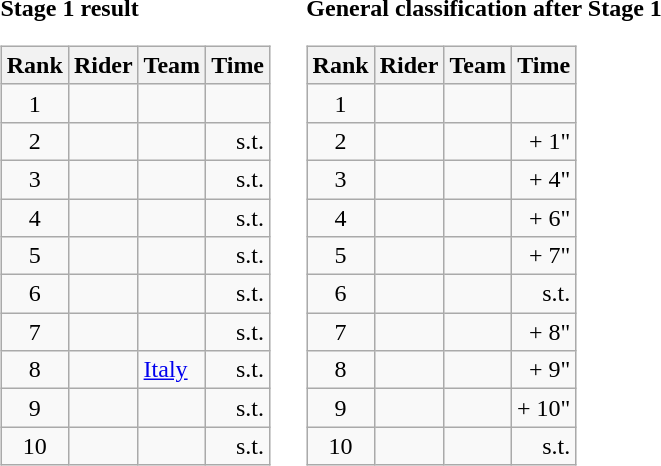<table>
<tr>
<td><strong>Stage 1 result</strong><br><table class="wikitable">
<tr>
<th scope="col">Rank</th>
<th scope="col">Rider</th>
<th scope="col">Team</th>
<th scope="col">Time</th>
</tr>
<tr>
<td style="text-align:center;">1</td>
<td></td>
<td></td>
<td style="text-align:right;"></td>
</tr>
<tr>
<td style="text-align:center;">2</td>
<td></td>
<td></td>
<td style="text-align:right;">s.t.</td>
</tr>
<tr>
<td style="text-align:center;">3</td>
<td></td>
<td></td>
<td style="text-align:right;">s.t.</td>
</tr>
<tr>
<td style="text-align:center;">4</td>
<td></td>
<td></td>
<td style="text-align:right;">s.t.</td>
</tr>
<tr>
<td style="text-align:center;">5</td>
<td></td>
<td></td>
<td style="text-align:right;">s.t.</td>
</tr>
<tr>
<td style="text-align:center;">6</td>
<td></td>
<td></td>
<td style="text-align:right;">s.t.</td>
</tr>
<tr>
<td style="text-align:center;">7</td>
<td></td>
<td></td>
<td style="text-align:right;">s.t.</td>
</tr>
<tr>
<td style="text-align:center;">8</td>
<td></td>
<td><a href='#'>Italy</a></td>
<td style="text-align:right;">s.t.</td>
</tr>
<tr>
<td style="text-align:center;">9</td>
<td></td>
<td></td>
<td style="text-align:right;">s.t.</td>
</tr>
<tr>
<td style="text-align:center;">10</td>
<td></td>
<td></td>
<td style="text-align:right;">s.t.</td>
</tr>
</table>
</td>
<td></td>
<td><strong>General classification after Stage 1</strong><br><table class="wikitable">
<tr>
<th scope="col">Rank</th>
<th scope="col">Rider</th>
<th scope="col">Team</th>
<th scope="col">Time</th>
</tr>
<tr>
<td style="text-align:center;">1</td>
<td>   </td>
<td></td>
<td style="text-align:right;"></td>
</tr>
<tr>
<td style="text-align:center;">2</td>
<td></td>
<td></td>
<td style="text-align:right;">+ 1"</td>
</tr>
<tr>
<td style="text-align:center;">3</td>
<td></td>
<td></td>
<td style="text-align:right;">+ 4"</td>
</tr>
<tr>
<td style="text-align:center;">4</td>
<td></td>
<td></td>
<td style="text-align:right;">+ 6"</td>
</tr>
<tr>
<td style="text-align:center;">5</td>
<td></td>
<td></td>
<td style="text-align:right;">+ 7"</td>
</tr>
<tr>
<td style="text-align:center;">6</td>
<td></td>
<td></td>
<td style="text-align:right;">s.t.</td>
</tr>
<tr>
<td style="text-align:center;">7</td>
<td></td>
<td></td>
<td style="text-align:right;">+ 8"</td>
</tr>
<tr>
<td style="text-align:center;">8</td>
<td></td>
<td></td>
<td style="text-align:right;">+ 9"</td>
</tr>
<tr>
<td style="text-align:center;">9</td>
<td></td>
<td></td>
<td style="text-align:right;">+ 10"</td>
</tr>
<tr>
<td style="text-align:center;">10</td>
<td></td>
<td></td>
<td style="text-align:right;">s.t.</td>
</tr>
</table>
</td>
</tr>
</table>
